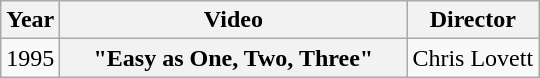<table class="wikitable plainrowheaders">
<tr>
<th>Year</th>
<th style="width:14em;">Video</th>
<th>Director</th>
</tr>
<tr>
<td>1995</td>
<th scope="row">"Easy as One, Two, Three"</th>
<td>Chris Lovett</td>
</tr>
</table>
